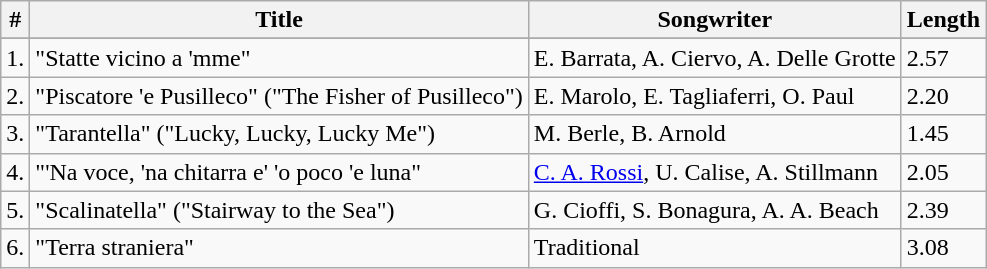<table class="wikitable">
<tr>
<th>#</th>
<th>Title</th>
<th>Songwriter</th>
<th>Length</th>
</tr>
<tr bgcolor="#ebf5ff">
</tr>
<tr>
<td>1.</td>
<td>"Statte vicino a 'mme"</td>
<td>E. Barrata, A. Ciervo, A. Delle Grotte</td>
<td>2.57</td>
</tr>
<tr>
<td>2.</td>
<td>"Piscatore 'e Pusilleco" ("The Fisher of Pusilleco")</td>
<td>E. Marolo, E. Tagliaferri, O. Paul</td>
<td>2.20</td>
</tr>
<tr>
<td>3.</td>
<td>"Tarantella" ("Lucky, Lucky, Lucky Me")</td>
<td>M. Berle, B. Arnold</td>
<td>1.45</td>
</tr>
<tr>
<td>4.</td>
<td>"'Na voce, 'na chitarra e' 'o poco 'e luna"</td>
<td><a href='#'>C. A. Rossi</a>, U. Calise, A. Stillmann</td>
<td>2.05</td>
</tr>
<tr>
<td>5.</td>
<td>"Scalinatella" ("Stairway to the Sea")</td>
<td>G. Cioffi, S. Bonagura, A. A. Beach</td>
<td>2.39</td>
</tr>
<tr>
<td>6.</td>
<td>"Terra straniera"</td>
<td>Traditional</td>
<td>3.08</td>
</tr>
</table>
